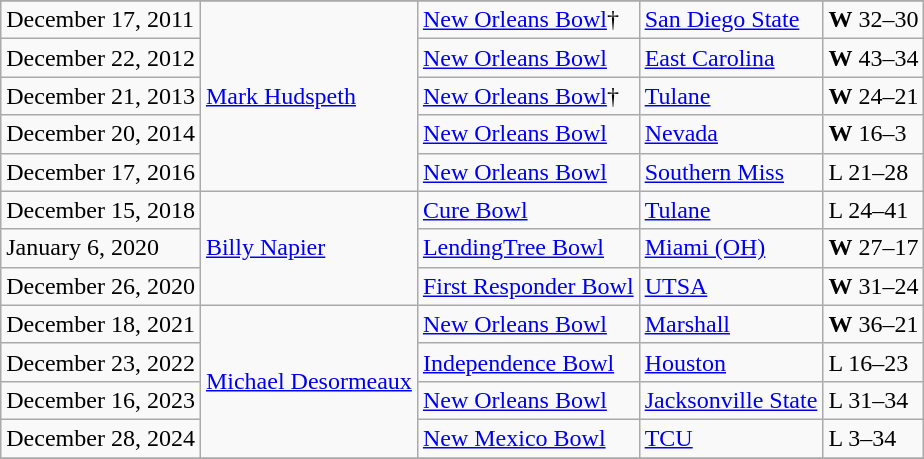<table class="wikitable">
<tr>
</tr>
<tr>
<td>December 17, 2011</td>
<td rowspan="5"><a href='#'>Mark Hudspeth</a></td>
<td><a href='#'>New Orleans Bowl</a>†</td>
<td><a href='#'>San Diego State</a></td>
<td><strong>W</strong> 32–30</td>
</tr>
<tr>
<td>December 22, 2012</td>
<td><a href='#'>New Orleans Bowl</a></td>
<td><a href='#'>East Carolina</a></td>
<td><strong>W</strong> 43–34</td>
</tr>
<tr>
<td>December 21, 2013</td>
<td><a href='#'>New Orleans Bowl</a>†</td>
<td><a href='#'>Tulane</a></td>
<td><strong>W</strong> 24–21</td>
</tr>
<tr>
<td>December 20, 2014</td>
<td><a href='#'>New Orleans Bowl</a></td>
<td><a href='#'>Nevada</a></td>
<td><strong>W</strong> 16–3</td>
</tr>
<tr>
<td>December 17, 2016</td>
<td><a href='#'>New Orleans Bowl</a></td>
<td><a href='#'>Southern Miss</a></td>
<td>L 21–28</td>
</tr>
<tr>
<td>December 15, 2018</td>
<td rowspan="3"><a href='#'>Billy Napier</a></td>
<td><a href='#'>Cure Bowl</a></td>
<td><a href='#'>Tulane</a></td>
<td>L 24–41</td>
</tr>
<tr>
<td>January 6, 2020</td>
<td><a href='#'>LendingTree Bowl</a></td>
<td><a href='#'>Miami (OH)</a></td>
<td><strong>W</strong> 27–17</td>
</tr>
<tr>
<td>December 26, 2020</td>
<td><a href='#'>First Responder Bowl</a></td>
<td><a href='#'>UTSA</a></td>
<td><strong>W</strong> 31–24</td>
</tr>
<tr>
<td>December 18, 2021</td>
<td rowspan="4"><a href='#'>Michael Desormeaux</a></td>
<td><a href='#'>New Orleans Bowl</a></td>
<td><a href='#'>Marshall</a></td>
<td><strong>W</strong> 36–21</td>
</tr>
<tr>
<td>December 23, 2022</td>
<td><a href='#'>Independence Bowl</a></td>
<td><a href='#'>Houston</a></td>
<td>L 16–23</td>
</tr>
<tr>
<td>December 16, 2023</td>
<td><a href='#'>New Orleans Bowl</a></td>
<td><a href='#'>Jacksonville State</a></td>
<td>L 31–34 </td>
</tr>
<tr>
<td>December 28, 2024</td>
<td><a href='#'>New Mexico Bowl</a></td>
<td><a href='#'>TCU</a></td>
<td>L 3–34</td>
</tr>
<tr>
</tr>
</table>
